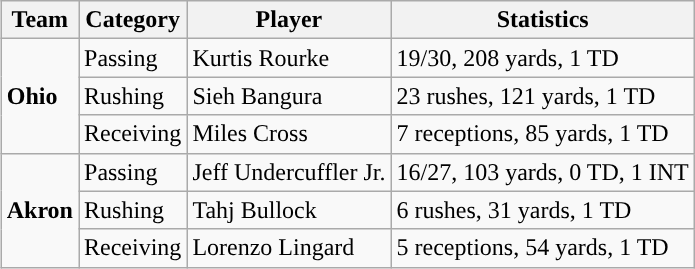<table class="wikitable" style="float: right;">
<tr>
<th>Team</th>
<th>Category</th>
<th>Player</th>
<th>Statistics</th>
</tr>
<tr>
<td rowspan=3><strong>Ohio</strong></td>
<td>Passing</td>
<td>Kurtis Rourke</td>
<td>19/30, 208 yards, 1 TD</td>
</tr>
<tr>
<td>Rushing</td>
<td>Sieh Bangura</td>
<td>23 rushes, 121 yards, 1 TD</td>
</tr>
<tr>
<td>Receiving</td>
<td>Miles Cross</td>
<td>7 receptions, 85 yards, 1 TD</td>
</tr>
<tr>
<td rowspan=3><strong>Akron</strong></td>
<td>Passing</td>
<td>Jeff Undercuffler Jr.</td>
<td>16/27, 103 yards, 0 TD, 1 INT</td>
</tr>
<tr>
<td>Rushing</td>
<td>Tahj Bullock</td>
<td>6 rushes, 31 yards, 1 TD</td>
</tr>
<tr>
<td>Receiving</td>
<td>Lorenzo Lingard</td>
<td>5 receptions, 54 yards, 1 TD</td>
</tr>
</table>
